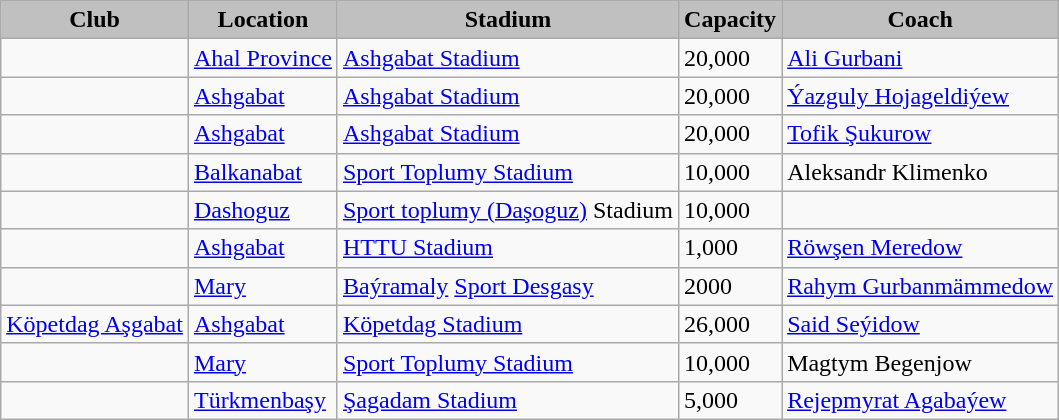<table class="wikitable sortable">
<tr>
<th style="background:silver">Club</th>
<th style="background:silver">Location</th>
<th style="background:silver">Stadium</th>
<th style="background:silver">Capacity</th>
<th style="background:silver">Coach</th>
</tr>
<tr --->
<td></td>
<td><a href='#'>Ahal Province</a></td>
<td><a href='#'>Ashgabat Stadium</a></td>
<td>20,000</td>
<td> <a href='#'>Ali Gurbani</a></td>
</tr>
<tr --->
<td></td>
<td><a href='#'>Ashgabat</a></td>
<td><a href='#'>Ashgabat Stadium</a></td>
<td>20,000</td>
<td> <a href='#'>Ýazguly Hojageldiýew</a></td>
</tr>
<tr --->
<td></td>
<td><a href='#'>Ashgabat</a></td>
<td><a href='#'>Ashgabat Stadium</a></td>
<td>20,000</td>
<td> <a href='#'>Tofik Şukurow</a></td>
</tr>
<tr --->
<td></td>
<td><a href='#'>Balkanabat</a></td>
<td><a href='#'>Sport Toplumy Stadium</a></td>
<td>10,000</td>
<td> Aleksandr Klimenko</td>
</tr>
<tr --->
<td></td>
<td><a href='#'>Dashoguz</a></td>
<td><a href='#'>Sport toplumy (Daşoguz)</a> Stadium</td>
<td>10,000</td>
<td></td>
</tr>
<tr --->
<td></td>
<td><a href='#'>Ashgabat</a></td>
<td><a href='#'>HTTU Stadium</a></td>
<td>1,000</td>
<td> <a href='#'>Röwşen Meredow</a></td>
</tr>
<tr --->
<td></td>
<td><a href='#'>Mary</a></td>
<td><a href='#'>Baýramaly</a> <a href='#'>Sport Desgasy</a></td>
<td>2000</td>
<td> <a href='#'>Rahym Gurbanmämmedow</a></td>
</tr>
<tr --->
<td><a href='#'>Köpetdag Aşgabat</a></td>
<td><a href='#'>Ashgabat</a></td>
<td><a href='#'>Köpetdag Stadium</a></td>
<td>26,000</td>
<td> <a href='#'>Said Seýidow</a></td>
</tr>
<tr --->
<td></td>
<td><a href='#'>Mary</a></td>
<td><a href='#'>Sport Toplumy Stadium</a></td>
<td>10,000</td>
<td> Magtym Begenjow</td>
</tr>
<tr --->
<td></td>
<td><a href='#'>Türkmenbaşy</a></td>
<td><a href='#'>Şagadam Stadium</a></td>
<td>5,000</td>
<td> <a href='#'>Rejepmyrat Agabaýew</a></td>
</tr>
</table>
